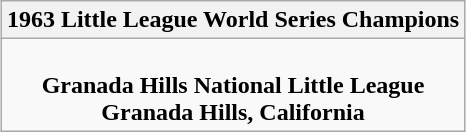<table class="wikitable" style="text-align: center; margin: 0 auto;">
<tr>
<th>1963 Little League World Series Champions</th>
</tr>
<tr>
<td> <br><strong>Granada Hills National Little League</strong><br><strong>Granada Hills, California</strong></td>
</tr>
</table>
